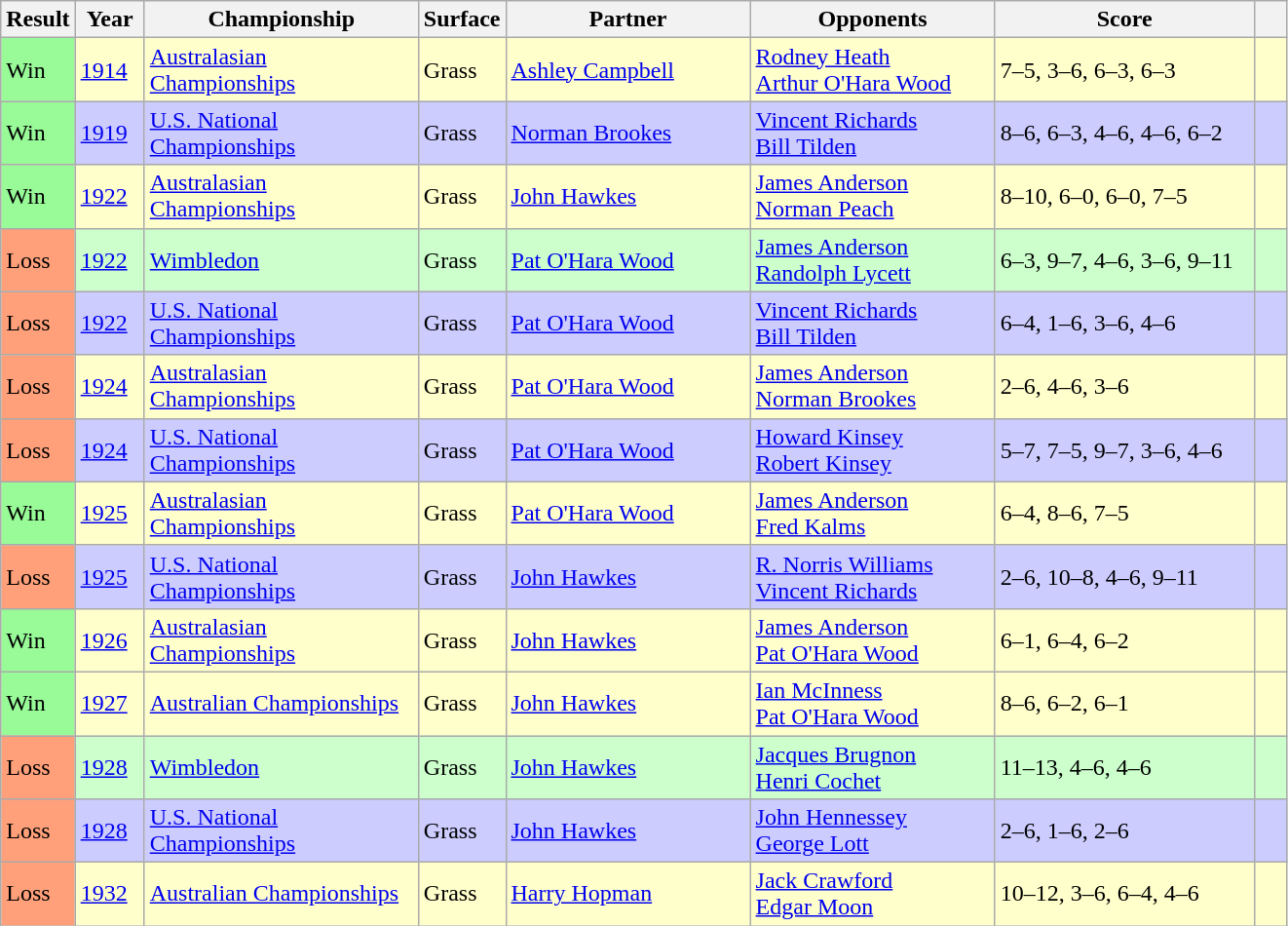<table class="sortable wikitable">
<tr>
<th style="width:40px">Result</th>
<th style="width:40px">Year</th>
<th style="width:180px">Championship</th>
<th style="width:50px">Surface</th>
<th style="width:160px">Partner</th>
<th style="width:160px">Opponents</th>
<th style="width:170px" class="unsortable">Score</th>
<th width=15 class="unsortable"></th>
</tr>
<tr style="background:#ffc;">
<td style="background:#98fb98;">Win</td>
<td><a href='#'>1914</a></td>
<td><a href='#'>Australasian Championships</a></td>
<td>Grass</td>
<td> <a href='#'>Ashley Campbell</a></td>
<td> <a href='#'>Rodney Heath</a> <br>  <a href='#'>Arthur O'Hara Wood</a></td>
<td>7–5, 3–6, 6–3, 6–3</td>
<td></td>
</tr>
<tr style="background:#ccf;">
<td style="background:#98fb98;">Win</td>
<td><a href='#'>1919</a></td>
<td><a href='#'>U.S. National Championships</a></td>
<td>Grass</td>
<td> <a href='#'>Norman Brookes</a></td>
<td> <a href='#'>Vincent Richards</a> <br>  <a href='#'>Bill Tilden</a></td>
<td>8–6, 6–3, 4–6, 4–6, 6–2</td>
<td></td>
</tr>
<tr style="background:#ffc;">
<td style="background:#98fb98;">Win</td>
<td><a href='#'>1922</a></td>
<td><a href='#'>Australasian Championships</a></td>
<td>Grass</td>
<td> <a href='#'>John Hawkes</a></td>
<td> <a href='#'>James Anderson</a> <br>  <a href='#'>Norman Peach</a></td>
<td>8–10, 6–0, 6–0, 7–5</td>
<td></td>
</tr>
<tr bgcolor= #cfc>
<td style="background:#ffa07a;">Loss</td>
<td><a href='#'>1922</a></td>
<td><a href='#'>Wimbledon</a></td>
<td>Grass</td>
<td> <a href='#'>Pat O'Hara Wood</a></td>
<td> <a href='#'>James Anderson</a> <br>  <a href='#'>Randolph Lycett</a></td>
<td>6–3, 9–7, 4–6, 3–6, 9–11</td>
<td></td>
</tr>
<tr style="background:#ccf;">
<td style="background:#ffa07a;">Loss</td>
<td><a href='#'>1922</a></td>
<td><a href='#'>U.S. National Championships</a></td>
<td>Grass</td>
<td> <a href='#'>Pat O'Hara Wood</a></td>
<td> <a href='#'>Vincent Richards</a> <br>  <a href='#'>Bill Tilden</a></td>
<td>6–4, 1–6, 3–6, 4–6</td>
<td></td>
</tr>
<tr style="background:#ffc;">
<td style="background:#ffa07a;">Loss</td>
<td><a href='#'>1924</a></td>
<td><a href='#'>Australasian Championships</a></td>
<td>Grass</td>
<td> <a href='#'>Pat O'Hara Wood</a></td>
<td> <a href='#'>James Anderson</a> <br>  <a href='#'>Norman Brookes</a></td>
<td>2–6, 4–6, 3–6</td>
<td></td>
</tr>
<tr style="background:#ccf;">
<td style="background:#ffa07a;">Loss</td>
<td><a href='#'>1924</a></td>
<td><a href='#'>U.S. National Championships</a></td>
<td>Grass</td>
<td> <a href='#'>Pat O'Hara Wood</a></td>
<td> <a href='#'>Howard Kinsey</a> <br>  <a href='#'>Robert Kinsey</a></td>
<td>5–7, 7–5, 9–7, 3–6, 4–6</td>
<td></td>
</tr>
<tr style="background:#ffc;">
<td style="background:#98fb98;">Win</td>
<td><a href='#'>1925</a></td>
<td><a href='#'>Australasian Championships</a></td>
<td>Grass</td>
<td> <a href='#'>Pat O'Hara Wood</a></td>
<td> <a href='#'>James Anderson</a> <br>  <a href='#'>Fred Kalms</a></td>
<td>6–4, 8–6, 7–5</td>
<td></td>
</tr>
<tr style="background:#ccf;">
<td style="background:#ffa07a;">Loss</td>
<td><a href='#'>1925</a></td>
<td><a href='#'>U.S. National Championships</a></td>
<td>Grass</td>
<td> <a href='#'>John Hawkes</a></td>
<td> <a href='#'>R. Norris Williams</a> <br>  <a href='#'>Vincent Richards</a></td>
<td>2–6, 10–8, 4–6, 9–11</td>
<td></td>
</tr>
<tr style="background:#ffc;">
<td style="background:#98fb98;">Win</td>
<td><a href='#'>1926</a></td>
<td><a href='#'>Australasian Championships</a></td>
<td>Grass</td>
<td> <a href='#'>John Hawkes</a></td>
<td> <a href='#'>James Anderson</a> <br>  <a href='#'>Pat O'Hara Wood</a></td>
<td>6–1, 6–4, 6–2</td>
<td></td>
</tr>
<tr style="background:#ffc;">
<td style="background:#98fb98;">Win</td>
<td><a href='#'>1927</a></td>
<td><a href='#'>Australian Championships</a></td>
<td>Grass</td>
<td> <a href='#'>John Hawkes</a></td>
<td> <a href='#'>Ian McInness</a> <br>  <a href='#'>Pat O'Hara Wood</a></td>
<td>8–6, 6–2, 6–1</td>
<td></td>
</tr>
<tr bgcolor= #cfc>
<td style="background:#ffa07a;">Loss</td>
<td><a href='#'>1928</a></td>
<td><a href='#'>Wimbledon</a></td>
<td>Grass</td>
<td> <a href='#'>John Hawkes</a></td>
<td> <a href='#'>Jacques Brugnon</a> <br>  <a href='#'>Henri Cochet</a></td>
<td>11–13, 4–6, 4–6</td>
<td></td>
</tr>
<tr style="background:#ccf;">
<td style="background:#ffa07a;">Loss</td>
<td><a href='#'>1928</a></td>
<td><a href='#'>U.S. National Championships</a></td>
<td>Grass</td>
<td> <a href='#'>John Hawkes</a></td>
<td> <a href='#'>John Hennessey</a> <br>  <a href='#'>George Lott</a></td>
<td>2–6, 1–6, 2–6</td>
<td></td>
</tr>
<tr style="background:#ffc;">
<td style="background:#ffa07a;">Loss</td>
<td><a href='#'>1932</a></td>
<td><a href='#'>Australian Championships</a></td>
<td>Grass</td>
<td> <a href='#'>Harry Hopman</a></td>
<td> <a href='#'>Jack Crawford</a> <br>  <a href='#'>Edgar Moon</a></td>
<td>10–12, 3–6, 6–4, 4–6</td>
<td></td>
</tr>
</table>
